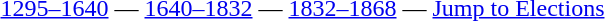<table class="toccolours" align="left">
<tr>
<td><br><a href='#'>1295–1640</a> —
<a href='#'>1640–1832</a> —
<a href='#'>1832–1868</a> —
<a href='#'>Jump to Elections</a></td>
</tr>
</table>
